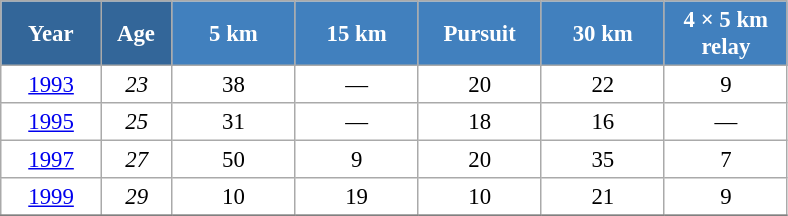<table class="wikitable" style="font-size:95%; text-align:center; border:grey solid 1px; border-collapse:collapse; background:#ffffff;">
<tr>
<th style="background-color:#369; color:white; width:60px;"> Year </th>
<th style="background-color:#369; color:white; width:40px;"> Age </th>
<th style="background-color:#4180be; color:white; width:75px;"> 5 km </th>
<th style="background-color:#4180be; color:white; width:75px;"> 15 km </th>
<th style="background-color:#4180be; color:white; width:75px;"> Pursuit </th>
<th style="background-color:#4180be; color:white; width:75px;"> 30 km </th>
<th style="background-color:#4180be; color:white; width:75px;"> 4 × 5 km <br> relay </th>
</tr>
<tr>
<td><a href='#'>1993</a></td>
<td><em>23</em></td>
<td>38</td>
<td>—</td>
<td>20</td>
<td>22</td>
<td>9</td>
</tr>
<tr>
<td><a href='#'>1995</a></td>
<td><em>25</em></td>
<td>31</td>
<td>—</td>
<td>18</td>
<td>16</td>
<td>—</td>
</tr>
<tr>
<td><a href='#'>1997</a></td>
<td><em>27</em></td>
<td>50</td>
<td>9</td>
<td>20</td>
<td>35</td>
<td>7</td>
</tr>
<tr>
<td><a href='#'>1999</a></td>
<td><em>29</em></td>
<td>10</td>
<td>19</td>
<td>10</td>
<td>21</td>
<td>9</td>
</tr>
<tr>
</tr>
</table>
